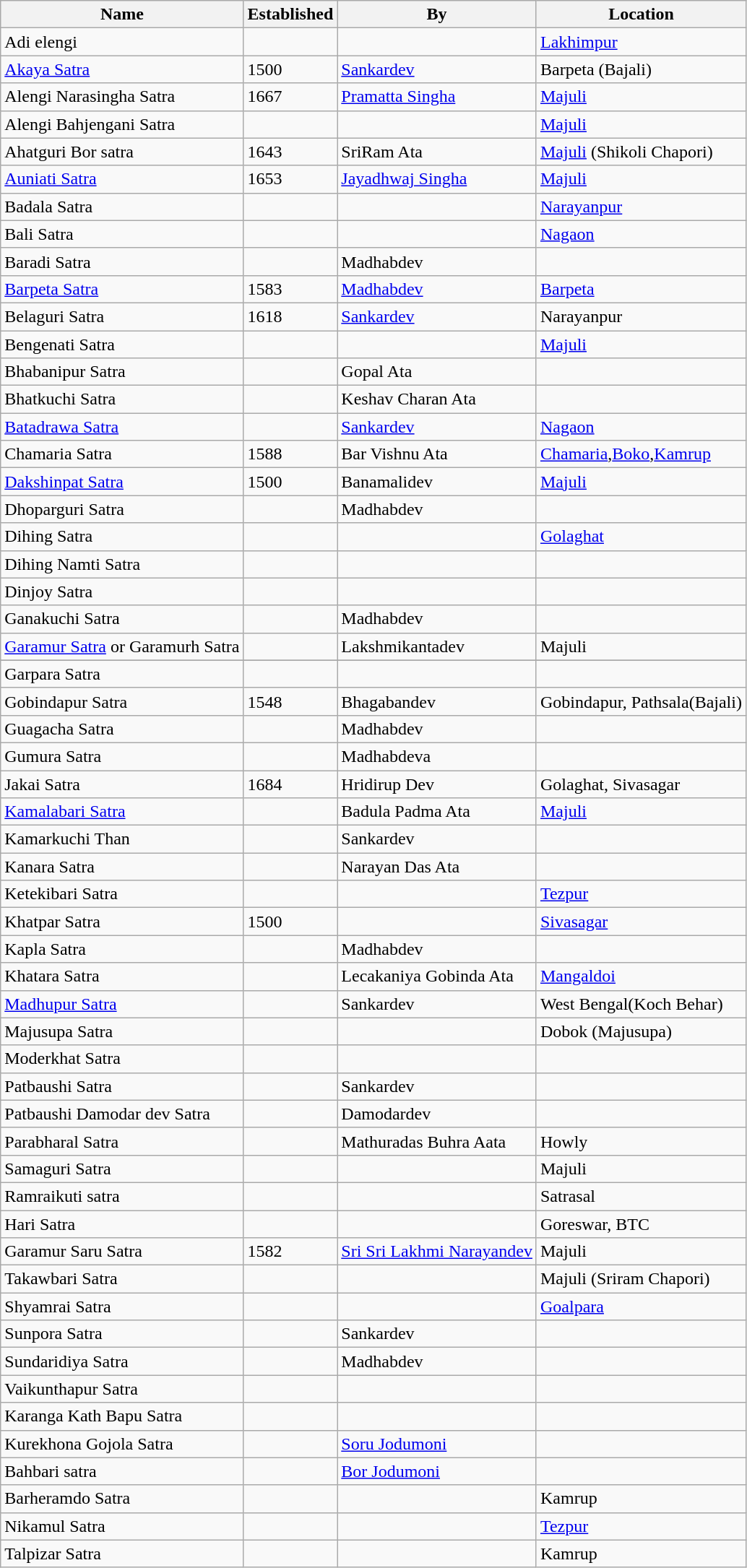<table class="wikitable" style="text-align:left">
<tr>
<th>Name</th>
<th>Established</th>
<th>By</th>
<th>Location</th>
</tr>
<tr>
<td>Adi elengi</td>
<td></td>
<td></td>
<td><a href='#'>Lakhimpur</a></td>
</tr>
<tr>
<td><a href='#'>Akaya Satra</a></td>
<td>1500</td>
<td><a href='#'>Sankardev</a></td>
<td>Barpeta (Bajali)</td>
</tr>
<tr>
<td>Alengi Narasingha Satra</td>
<td>1667</td>
<td><a href='#'>Pramatta Singha</a></td>
<td><a href='#'>Majuli</a></td>
</tr>
<tr>
<td>Alengi Bahjengani Satra</td>
<td></td>
<td></td>
<td><a href='#'>Majuli</a></td>
</tr>
<tr>
<td>Ahatguri Bor satra</td>
<td>1643</td>
<td>SriRam Ata</td>
<td><a href='#'>Majuli</a>  (Shikoli Chapori)</td>
</tr>
<tr>
<td><a href='#'>Auniati Satra</a></td>
<td>1653</td>
<td><a href='#'>Jayadhwaj Singha</a></td>
<td><a href='#'>Majuli</a></td>
</tr>
<tr>
<td>Badala Satra</td>
<td></td>
<td></td>
<td><a href='#'>Narayanpur</a></td>
</tr>
<tr>
<td>Bali Satra</td>
<td></td>
<td></td>
<td><a href='#'>Nagaon</a></td>
</tr>
<tr>
<td>Baradi Satra</td>
<td></td>
<td>Madhabdev</td>
<td></td>
</tr>
<tr>
<td><a href='#'>Barpeta Satra</a></td>
<td>1583</td>
<td><a href='#'>Madhabdev</a></td>
<td><a href='#'>Barpeta</a></td>
</tr>
<tr>
<td>Belaguri Satra</td>
<td>1618</td>
<td><a href='#'>Sankardev</a></td>
<td>Narayanpur</td>
</tr>
<tr>
<td>Bengenati Satra</td>
<td></td>
<td></td>
<td><a href='#'>Majuli</a></td>
</tr>
<tr>
<td>Bhabanipur Satra</td>
<td></td>
<td>Gopal Ata</td>
<td></td>
</tr>
<tr>
<td>Bhatkuchi Satra</td>
<td></td>
<td>Keshav Charan Ata</td>
<td></td>
</tr>
<tr>
<td><a href='#'>Batadrawa Satra</a></td>
<td></td>
<td><a href='#'>Sankardev</a></td>
<td><a href='#'>Nagaon</a></td>
</tr>
<tr>
<td>Chamaria Satra</td>
<td>1588</td>
<td>Bar Vishnu Ata</td>
<td><a href='#'>Chamaria</a>,<a href='#'>Boko</a>,<a href='#'>Kamrup</a></td>
</tr>
<tr>
<td><a href='#'>Dakshinpat Satra</a></td>
<td>1500</td>
<td>Banamalidev</td>
<td><a href='#'>Majuli</a></td>
</tr>
<tr>
<td>Dhoparguri Satra</td>
<td></td>
<td>Madhabdev</td>
<td></td>
</tr>
<tr>
<td>Dihing Satra</td>
<td></td>
<td></td>
<td><a href='#'>Golaghat</a></td>
</tr>
<tr>
<td>Dihing Namti Satra</td>
<td></td>
<td></td>
<td></td>
</tr>
<tr>
<td>Dinjoy Satra</td>
<td></td>
<td></td>
<td></td>
</tr>
<tr>
<td>Ganakuchi Satra</td>
<td></td>
<td>Madhabdev</td>
<td></td>
</tr>
<tr>
<td><a href='#'>Garamur Satra</a> or Garamurh Satra</td>
<td></td>
<td>Lakshmikantadev</td>
<td>Majuli</td>
</tr>
<tr>
</tr>
<tr>
<td>Garpara Satra</td>
<td></td>
<td></td>
<td></td>
</tr>
<tr>
<td>Gobindapur Satra</td>
<td>1548</td>
<td>Bhagabandev</td>
<td>Gobindapur, Pathsala(Bajali)</td>
</tr>
<tr>
<td>Guagacha Satra</td>
<td></td>
<td>Madhabdev</td>
<td></td>
</tr>
<tr>
<td>Gumura Satra</td>
<td></td>
<td>Madhabdeva</td>
<td></td>
</tr>
<tr>
<td>Jakai Satra</td>
<td>1684</td>
<td>Hridirup Dev</td>
<td>Golaghat, Sivasagar</td>
</tr>
<tr>
<td><a href='#'>Kamalabari Satra</a></td>
<td></td>
<td>Badula Padma Ata</td>
<td><a href='#'>Majuli</a></td>
</tr>
<tr>
<td>Kamarkuchi Than</td>
<td></td>
<td>Sankardev</td>
<td></td>
</tr>
<tr>
<td>Kanara Satra</td>
<td></td>
<td>Narayan Das Ata</td>
<td></td>
</tr>
<tr>
<td>Ketekibari Satra</td>
<td></td>
<td></td>
<td><a href='#'>Tezpur</a></td>
</tr>
<tr>
<td>Khatpar Satra</td>
<td>1500</td>
<td></td>
<td><a href='#'>Sivasagar</a></td>
</tr>
<tr>
<td>Kapla Satra</td>
<td></td>
<td>Madhabdev</td>
<td></td>
</tr>
<tr>
<td>Khatara Satra</td>
<td></td>
<td>Lecakaniya Gobinda Ata</td>
<td><a href='#'>Mangaldoi</a></td>
</tr>
<tr>
<td><a href='#'>Madhupur Satra</a></td>
<td></td>
<td>Sankardev</td>
<td>West Bengal(Koch Behar)</td>
</tr>
<tr>
<td>Majusupa Satra</td>
<td></td>
<td></td>
<td>Dobok (Majusupa)</td>
</tr>
<tr>
<td>Moderkhat Satra</td>
<td></td>
<td></td>
<td></td>
</tr>
<tr>
<td>Patbaushi Satra</td>
<td></td>
<td>Sankardev</td>
<td></td>
</tr>
<tr>
<td>Patbaushi Damodar dev Satra</td>
<td></td>
<td>Damodardev</td>
<td></td>
</tr>
<tr>
<td>Parabharal Satra</td>
<td></td>
<td>Mathuradas Buhra Aata</td>
<td>Howly</td>
</tr>
<tr>
<td>Samaguri Satra</td>
<td></td>
<td></td>
<td>Majuli</td>
</tr>
<tr>
<td>Ramraikuti satra</td>
<td></td>
<td></td>
<td>Satrasal</td>
</tr>
<tr>
<td>Hari Satra</td>
<td></td>
<td></td>
<td>Goreswar, BTC</td>
</tr>
<tr>
<td>Garamur Saru Satra</td>
<td>1582</td>
<td><a href='#'>Sri Sri Lakhmi Narayandev</a></td>
<td>Majuli</td>
</tr>
<tr>
<td>Takawbari Satra</td>
<td></td>
<td></td>
<td>Majuli (Sriram Chapori)</td>
</tr>
<tr>
<td>Shyamrai Satra</td>
<td></td>
<td></td>
<td><a href='#'>Goalpara</a></td>
</tr>
<tr>
<td>Sunpora Satra</td>
<td></td>
<td>Sankardev</td>
<td></td>
</tr>
<tr>
<td>Sundaridiya Satra</td>
<td></td>
<td>Madhabdev</td>
<td></td>
</tr>
<tr>
<td>Vaikunthapur Satra</td>
<td></td>
<td></td>
<td></td>
</tr>
<tr>
<td>Karanga Kath Bapu  Satra</td>
<td></td>
<td></td>
<td></td>
</tr>
<tr>
<td>Kurekhona Gojola Satra</td>
<td></td>
<td><a href='#'>Soru Jodumoni</a></td>
<td></td>
</tr>
<tr>
<td>Bahbari satra</td>
<td></td>
<td><a href='#'>Bor Jodumoni</a></td>
<td></td>
</tr>
<tr>
<td>Barheramdo Satra</td>
<td></td>
<td></td>
<td>Kamrup</td>
</tr>
<tr>
<td>Nikamul Satra</td>
<td></td>
<td></td>
<td><a href='#'>Tezpur</a></td>
</tr>
<tr>
<td>Talpizar Satra</td>
<td></td>
<td></td>
<td>Kamrup</td>
</tr>
</table>
